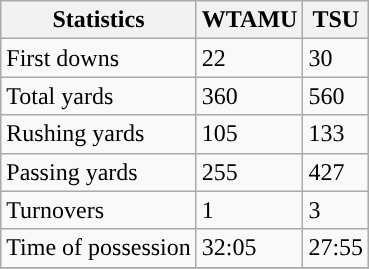<table class="wikitable">
<tr>
<th>Statistics</th>
<th>WTAMU</th>
<th>TSU</th>
</tr>
<tr>
<td>First downs</td>
<td>22</td>
<td>30</td>
</tr>
<tr>
<td>Total yards</td>
<td>360</td>
<td>560</td>
</tr>
<tr>
<td>Rushing yards</td>
<td>105</td>
<td>133</td>
</tr>
<tr>
<td>Passing yards</td>
<td>255</td>
<td>427</td>
</tr>
<tr>
<td>Turnovers</td>
<td>1</td>
<td>3</td>
</tr>
<tr>
<td>Time of possession</td>
<td>32:05</td>
<td>27:55</td>
</tr>
<tr>
</tr>
</table>
